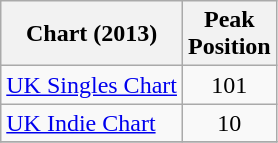<table class="wikitable">
<tr>
<th align="left">Chart (2013)</th>
<th align="center">Peak<br>Position</th>
</tr>
<tr>
<td><a href='#'>UK Singles Chart</a></td>
<td align="center">101</td>
</tr>
<tr>
<td><a href='#'>UK Indie Chart</a></td>
<td align="center">10</td>
</tr>
<tr>
</tr>
</table>
